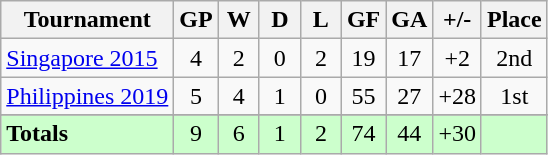<table class="wikitable" style="text-align:center;">
<tr>
<th>Tournament</th>
<th width=20>GP</th>
<th width=20>W</th>
<th width=20>D</th>
<th width=20>L</th>
<th width=20>GF</th>
<th width=20>GA</th>
<th width=20>+/-</th>
<th width=20>Place</th>
</tr>
<tr>
<td style="text-align:left;"><a href='#'>Singapore 2015</a></td>
<td>4</td>
<td>2</td>
<td>0</td>
<td>2</td>
<td>19</td>
<td>17</td>
<td>+2</td>
<td>2nd</td>
</tr>
<tr>
<td style="text-align:left;"><a href='#'>Philippines 2019</a></td>
<td>5</td>
<td>4</td>
<td>1</td>
<td>0</td>
<td>55</td>
<td>27</td>
<td>+28</td>
<td>1st</td>
</tr>
<tr>
</tr>
<tr style="background:#ccffcc;">
<td style="text-align:left;"><strong>Totals</strong></td>
<td>9</td>
<td>6</td>
<td>1</td>
<td>2</td>
<td>74</td>
<td>44</td>
<td>+30</td>
<td></td>
</tr>
</table>
